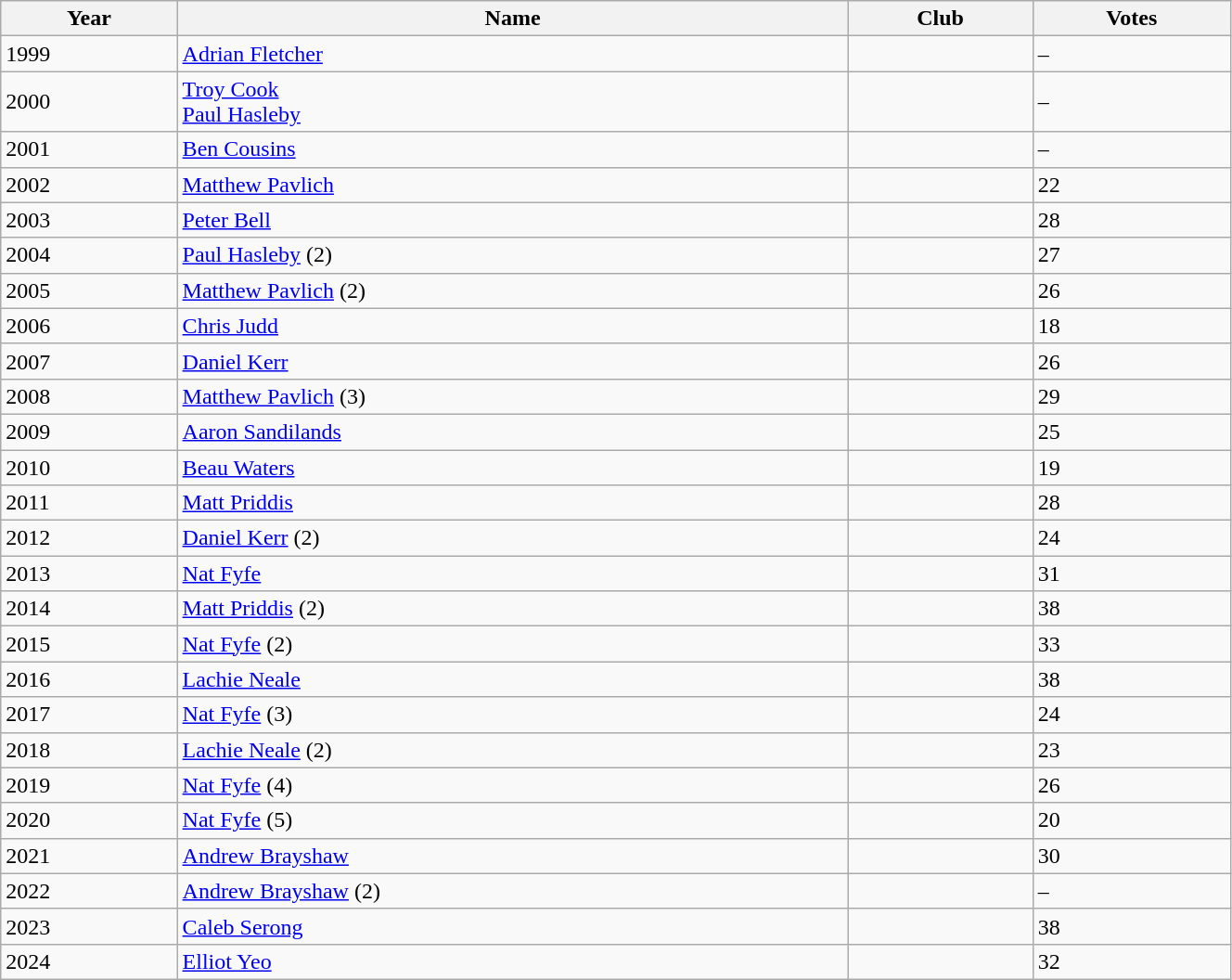<table class="wikitable" width="70%">
<tr>
<th>Year</th>
<th>Name</th>
<th>Club</th>
<th>Votes</th>
</tr>
<tr>
<td>1999</td>
<td><a href='#'>Adrian Fletcher</a></td>
<td></td>
<td>–</td>
</tr>
<tr>
<td>2000</td>
<td><a href='#'>Troy Cook</a><br><a href='#'>Paul Hasleby</a></td>
<td><br></td>
<td>–</td>
</tr>
<tr>
<td>2001</td>
<td><a href='#'>Ben Cousins</a></td>
<td></td>
<td>–</td>
</tr>
<tr>
<td>2002</td>
<td><a href='#'>Matthew Pavlich</a></td>
<td></td>
<td>22</td>
</tr>
<tr>
<td>2003</td>
<td><a href='#'>Peter Bell</a></td>
<td></td>
<td>28</td>
</tr>
<tr>
<td>2004</td>
<td><a href='#'>Paul Hasleby</a> (2)</td>
<td></td>
<td>27</td>
</tr>
<tr>
<td>2005</td>
<td><a href='#'>Matthew Pavlich</a> (2)</td>
<td></td>
<td>26</td>
</tr>
<tr>
<td>2006</td>
<td><a href='#'>Chris Judd</a></td>
<td></td>
<td>18</td>
</tr>
<tr>
<td>2007</td>
<td><a href='#'>Daniel Kerr</a></td>
<td></td>
<td>26</td>
</tr>
<tr>
<td>2008</td>
<td><a href='#'>Matthew Pavlich</a> (3)</td>
<td></td>
<td>29</td>
</tr>
<tr>
<td>2009</td>
<td><a href='#'>Aaron Sandilands</a></td>
<td></td>
<td>25</td>
</tr>
<tr>
<td>2010</td>
<td><a href='#'>Beau Waters</a></td>
<td></td>
<td>19</td>
</tr>
<tr>
<td>2011</td>
<td><a href='#'>Matt Priddis</a></td>
<td></td>
<td>28</td>
</tr>
<tr>
<td>2012</td>
<td><a href='#'>Daniel Kerr</a> (2)</td>
<td></td>
<td>24</td>
</tr>
<tr>
<td>2013</td>
<td><a href='#'>Nat Fyfe</a></td>
<td></td>
<td>31</td>
</tr>
<tr>
<td>2014</td>
<td><a href='#'>Matt Priddis</a> (2)</td>
<td></td>
<td>38</td>
</tr>
<tr>
<td>2015</td>
<td><a href='#'>Nat Fyfe</a> (2)</td>
<td></td>
<td>33</td>
</tr>
<tr>
<td>2016</td>
<td><a href='#'>Lachie Neale</a></td>
<td></td>
<td>38</td>
</tr>
<tr>
<td>2017</td>
<td><a href='#'>Nat Fyfe</a> (3)</td>
<td></td>
<td>24</td>
</tr>
<tr>
<td>2018</td>
<td><a href='#'>Lachie Neale</a> (2)</td>
<td></td>
<td>23</td>
</tr>
<tr>
<td>2019</td>
<td><a href='#'>Nat Fyfe</a> (4)</td>
<td></td>
<td>26</td>
</tr>
<tr>
<td>2020</td>
<td><a href='#'>Nat Fyfe</a> (5)</td>
<td></td>
<td>20</td>
</tr>
<tr>
<td>2021</td>
<td><a href='#'>Andrew Brayshaw</a></td>
<td></td>
<td>30</td>
</tr>
<tr>
<td>2022</td>
<td><a href='#'>Andrew Brayshaw</a> (2)</td>
<td></td>
<td>–</td>
</tr>
<tr>
<td>2023</td>
<td><a href='#'>Caleb Serong</a></td>
<td></td>
<td>38</td>
</tr>
<tr>
<td>2024</td>
<td><a href='#'>Elliot Yeo</a></td>
<td></td>
<td>32</td>
</tr>
</table>
